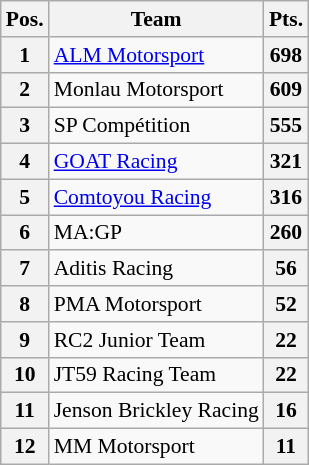<table class="wikitable" style="font-size:90%; text-align:center">
<tr>
<th>Pos.</th>
<th>Team</th>
<th>Pts.</th>
</tr>
<tr>
<th>1</th>
<td align="left"> <a href='#'>ALM Motorsport</a></td>
<th>698</th>
</tr>
<tr>
<th>2</th>
<td align="left"> Monlau Motorsport</td>
<th>609</th>
</tr>
<tr>
<th>3</th>
<td align="left"> SP Compétition</td>
<th>555</th>
</tr>
<tr>
<th>4</th>
<td align="left"> <a href='#'>GOAT Racing</a></td>
<th>321</th>
</tr>
<tr>
<th>5</th>
<td align="left"> <a href='#'>Comtoyou Racing</a></td>
<th>316</th>
</tr>
<tr>
<th>6</th>
<td align="left"> MA:GP</td>
<th>260</th>
</tr>
<tr>
<th>7</th>
<td align="left"> Aditis Racing</td>
<th>56</th>
</tr>
<tr>
<th>8</th>
<td align="left"> PMA Motorsport</td>
<th>52</th>
</tr>
<tr>
<th>9</th>
<td align="left"> RC2 Junior Team</td>
<th>22</th>
</tr>
<tr>
<th>10</th>
<td align="left">  JT59 Racing Team</td>
<th>22</th>
</tr>
<tr>
<th>11</th>
<td align="left"> Jenson Brickley Racing</td>
<th>16</th>
</tr>
<tr>
<th>12</th>
<td align="left"> MM Motorsport</td>
<th>11</th>
</tr>
</table>
